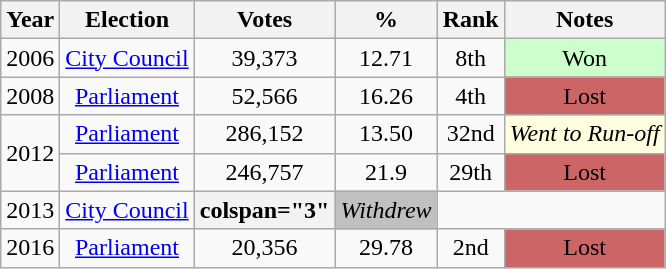<table class="wikitable" style="text-align:center;">
<tr>
<th>Year</th>
<th>Election</th>
<th>Votes</th>
<th>%</th>
<th>Rank</th>
<th>Notes</th>
</tr>
<tr>
<td>2006</td>
<td><a href='#'>City Council</a> </td>
<td>39,373</td>
<td>12.71</td>
<td>8th</td>
<td style="background-color:#CCFFCC">Won</td>
</tr>
<tr>
<td>2008</td>
<td><a href='#'>Parliament</a> </td>
<td>52,566</td>
<td>16.26</td>
<td>4th</td>
<td style="background-color:#C66">Lost</td>
</tr>
<tr>
<td rowspan="2">2012</td>
<td><a href='#'>Parliament</a> </td>
<td>286,152</td>
<td>13.50</td>
<td>32nd</td>
<td style="background-color:#FFFFE0"><em>Went to Run-off</em></td>
</tr>
<tr>
<td><a href='#'>Parliament</a> </td>
<td> 246,757</td>
<td> 21.9</td>
<td>29th</td>
<td style="background-color:#C66">Lost</td>
</tr>
<tr>
<td>2013</td>
<td><a href='#'>City Council</a> </td>
<th>colspan="3" </th>
<td style="background-color:#C0C0C0"><em>Withdrew</em></td>
</tr>
<tr>
<td>2016</td>
<td><a href='#'>Parliament</a> </td>
<td>20,356</td>
<td>29.78</td>
<td>2nd</td>
<td style="background-color:#C66">Lost</td>
</tr>
</table>
